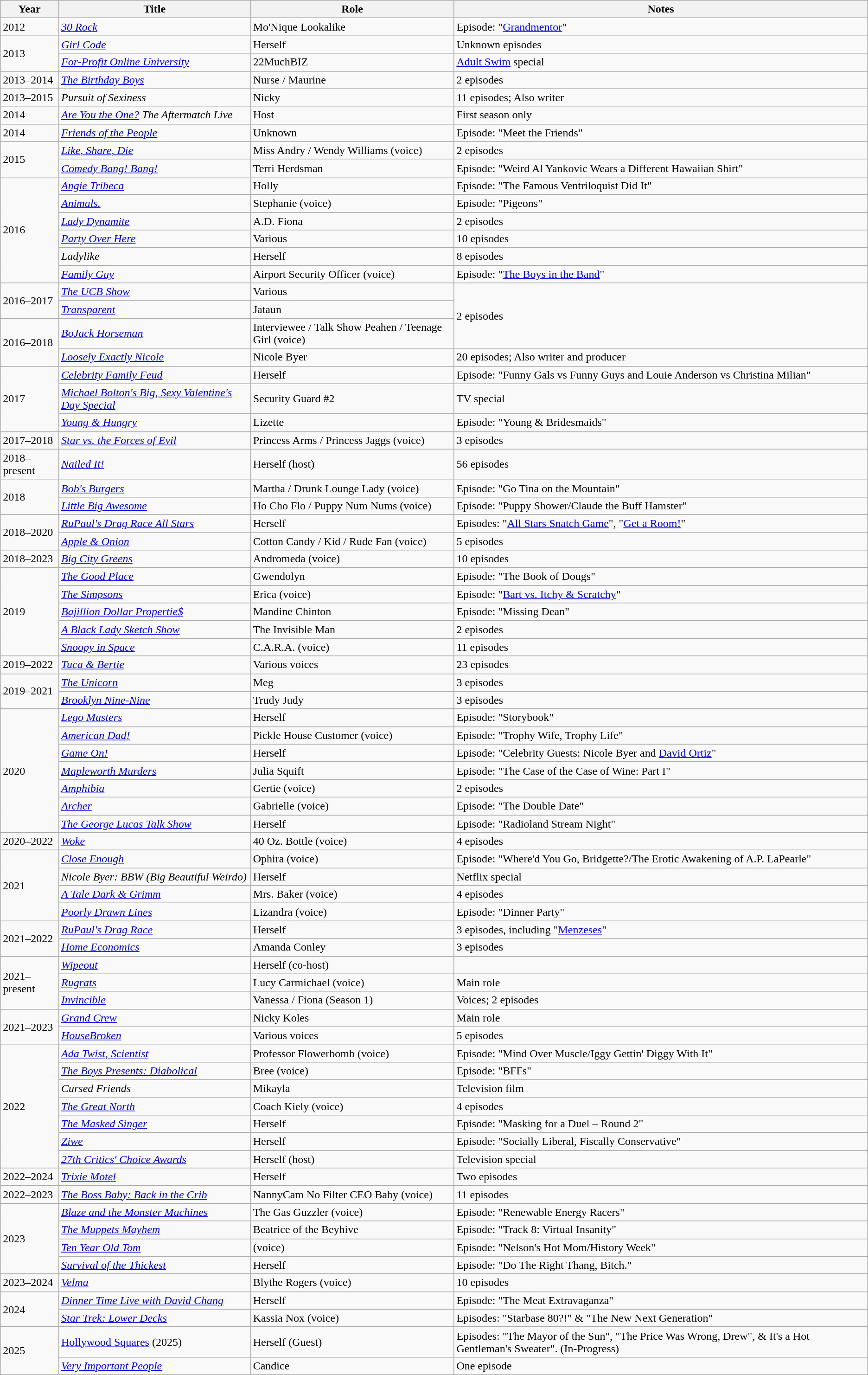<table class="wikitable sortable">
<tr>
<th>Year</th>
<th>Title</th>
<th>Role</th>
<th class="unsortable">Notes</th>
</tr>
<tr>
<td>2012</td>
<td><em><a href='#'>30 Rock</a></em></td>
<td>Mo'Nique Lookalike</td>
<td>Episode: "<a href='#'>Grandmentor</a>"</td>
</tr>
<tr>
<td rowspan="2">2013</td>
<td><em><a href='#'>Girl Code</a></em></td>
<td>Herself</td>
<td>Unknown episodes</td>
</tr>
<tr>
<td><em><a href='#'>For-Profit Online University</a></em></td>
<td>22MuchBIZ</td>
<td><a href='#'>Adult Swim</a> special</td>
</tr>
<tr>
<td>2013–2014</td>
<td><em><a href='#'>The Birthday Boys</a></em></td>
<td>Nurse / Maurine</td>
<td>2 episodes</td>
</tr>
<tr>
<td>2013–2015</td>
<td><em>Pursuit of Sexiness</em></td>
<td>Nicky</td>
<td>11 episodes; Also writer</td>
</tr>
<tr>
<td>2014</td>
<td><em><a href='#'>Are You the One?</a> The Aftermatch Live</em></td>
<td>Host</td>
<td>First season only</td>
</tr>
<tr>
<td>2014</td>
<td><em><a href='#'>Friends of the People</a></em></td>
<td>Unknown</td>
<td>Episode: "Meet the Friends"</td>
</tr>
<tr>
<td rowspan="2">2015</td>
<td><em><a href='#'>Like, Share, Die</a></em></td>
<td>Miss Andry / Wendy Williams (voice)</td>
<td>2 episodes</td>
</tr>
<tr>
<td><em><a href='#'>Comedy Bang! Bang!</a></em></td>
<td>Terri Herdsman</td>
<td>Episode: "Weird Al Yankovic Wears a Different Hawaiian Shirt"</td>
</tr>
<tr>
<td rowspan="6">2016</td>
<td><em><a href='#'>Angie Tribeca</a></em></td>
<td>Holly</td>
<td>Episode: "The Famous Ventriloquist Did It"</td>
</tr>
<tr>
<td><em><a href='#'>Animals.</a></em></td>
<td>Stephanie (voice)</td>
<td>Episode: "Pigeons"</td>
</tr>
<tr>
<td><em><a href='#'>Lady Dynamite</a></em></td>
<td>A.D. Fiona</td>
<td>2 episodes</td>
</tr>
<tr>
<td><em><a href='#'>Party Over Here</a></em></td>
<td>Various</td>
<td>10 episodes</td>
</tr>
<tr>
<td><em>Ladylike</em></td>
<td>Herself</td>
<td>8 episodes</td>
</tr>
<tr>
<td><em><a href='#'>Family Guy</a></em></td>
<td>Airport Security Officer (voice)</td>
<td>Episode: "<a href='#'>The Boys in the Band</a>"</td>
</tr>
<tr>
<td rowspan="2">2016–2017</td>
<td><em><a href='#'>The UCB Show</a></em></td>
<td>Various</td>
<td rowspan="3">2 episodes</td>
</tr>
<tr>
<td><em><a href='#'>Transparent</a></em></td>
<td>Jataun</td>
</tr>
<tr>
<td rowspan="2">2016–2018</td>
<td><em><a href='#'>BoJack Horseman</a></em></td>
<td>Interviewee / Talk Show Peahen / Teenage Girl (voice)</td>
</tr>
<tr>
<td><em><a href='#'>Loosely Exactly Nicole</a></em></td>
<td>Nicole Byer</td>
<td>20 episodes; Also writer and producer</td>
</tr>
<tr>
<td rowspan="3">2017</td>
<td><em><a href='#'>Celebrity Family Feud</a></em></td>
<td>Herself</td>
<td>Episode: "Funny Gals vs Funny Guys and Louie Anderson vs Christina Milian"</td>
</tr>
<tr>
<td><em><a href='#'>Michael Bolton's Big, Sexy Valentine's Day Special</a></em></td>
<td>Security Guard #2</td>
<td>TV special</td>
</tr>
<tr>
<td><em><a href='#'>Young & Hungry</a></em></td>
<td>Lizette</td>
<td>Episode: "Young & Bridesmaids"</td>
</tr>
<tr>
<td>2017–2018</td>
<td><em><a href='#'>Star vs. the Forces of Evil</a></em></td>
<td>Princess Arms / Princess Jaggs (voice)</td>
<td>3 episodes</td>
</tr>
<tr>
<td>2018–present</td>
<td><em><a href='#'>Nailed It!</a></em></td>
<td>Herself (host)</td>
<td>56 episodes</td>
</tr>
<tr>
<td rowspan="2">2018</td>
<td><em><a href='#'>Bob's Burgers</a></em></td>
<td>Martha / Drunk Lounge Lady (voice)</td>
<td>Episode: "Go Tina on the Mountain"</td>
</tr>
<tr>
<td><em><a href='#'>Little Big Awesome</a></em></td>
<td>Ho Cho Flo / Puppy Num Nums (voice)</td>
<td>Episode: "Puppy Shower/Claude the Buff Hamster"</td>
</tr>
<tr>
<td rowspan="2">2018–2020</td>
<td><em><a href='#'>RuPaul's Drag Race All Stars</a></em></td>
<td>Herself</td>
<td>Episodes: "<a href='#'>All Stars Snatch Game</a>", "<a href='#'>Get a Room!</a>"</td>
</tr>
<tr>
<td><em><a href='#'>Apple & Onion</a></em></td>
<td>Cotton Candy / Kid / Rude Fan (voice)</td>
<td>5 episodes</td>
</tr>
<tr>
<td>2018–2023</td>
<td><em><a href='#'>Big City Greens</a></em></td>
<td>Andromeda (voice)</td>
<td>10 episodes</td>
</tr>
<tr>
<td rowspan="5">2019</td>
<td><em><a href='#'>The Good Place</a></em></td>
<td>Gwendolyn</td>
<td>Episode: "The Book of Dougs"</td>
</tr>
<tr>
<td><em><a href='#'>The Simpsons</a></em></td>
<td>Erica (voice)</td>
<td>Episode: "<a href='#'>Bart vs. Itchy & Scratchy</a>"</td>
</tr>
<tr>
<td><em><a href='#'>Bajillion Dollar Propertie$</a></em></td>
<td>Mandine Chinton</td>
<td>Episode: "Missing Dean"</td>
</tr>
<tr>
<td><em><a href='#'>A Black Lady Sketch Show</a></em></td>
<td>The Invisible Man</td>
<td>2 episodes</td>
</tr>
<tr>
<td><em><a href='#'>Snoopy in Space</a></em></td>
<td>C.A.R.A. (voice)</td>
<td>11 episodes</td>
</tr>
<tr>
<td>2019–2022</td>
<td><em><a href='#'>Tuca & Bertie</a></em></td>
<td>Various voices</td>
<td>23 episodes</td>
</tr>
<tr>
<td rowspan=2>2019–2021</td>
<td><em><a href='#'>The Unicorn</a></em></td>
<td>Meg</td>
<td>3 episodes</td>
</tr>
<tr>
<td><em><a href='#'>Brooklyn Nine-Nine</a></em></td>
<td>Trudy Judy</td>
<td>3 episodes</td>
</tr>
<tr>
<td rowspan="7">2020</td>
<td><em><a href='#'>Lego Masters</a></em></td>
<td>Herself</td>
<td>Episode: "Storybook"</td>
</tr>
<tr>
<td><em><a href='#'>American Dad!</a></em></td>
<td>Pickle House Customer (voice)</td>
<td>Episode: "Trophy Wife, Trophy Life"</td>
</tr>
<tr>
<td><em><a href='#'>Game On!</a></em></td>
<td>Herself</td>
<td>Episode: "Celebrity Guests: Nicole Byer and <a href='#'>David Ortiz</a>"</td>
</tr>
<tr>
<td><em><a href='#'>Mapleworth Murders</a></em></td>
<td>Julia Squift</td>
<td>Episode: "The Case of the Case of Wine: Part I"</td>
</tr>
<tr>
<td><em><a href='#'>Amphibia</a></em></td>
<td>Gertie (voice)</td>
<td>2 episodes</td>
</tr>
<tr>
<td><em><a href='#'>Archer</a></em></td>
<td>Gabrielle (voice)</td>
<td>Episode: "The Double Date"</td>
</tr>
<tr>
<td><em><a href='#'>The George Lucas Talk Show</a></em></td>
<td>Herself</td>
<td>Episode: "Radioland Stream Night"</td>
</tr>
<tr>
<td>2020–2022</td>
<td><em><a href='#'>Woke</a></em></td>
<td>40 Oz. Bottle (voice)</td>
<td>4 episodes</td>
</tr>
<tr>
<td rowspan="4">2021</td>
<td><em><a href='#'>Close Enough</a></em></td>
<td>Ophira (voice)</td>
<td>Episode: "Where'd You Go, Bridgette?/The Erotic Awakening of A.P. LaPearle"</td>
</tr>
<tr>
<td><em>Nicole Byer: BBW (Big Beautiful Weirdo)</em></td>
<td>Herself</td>
<td>Netflix special</td>
</tr>
<tr>
<td><em><a href='#'>A Tale Dark & Grimm</a></em></td>
<td>Mrs. Baker (voice)</td>
<td>4 episodes</td>
</tr>
<tr>
<td><em><a href='#'>Poorly Drawn Lines</a></em></td>
<td>Lizandra (voice)</td>
<td>Episode: "Dinner Party"</td>
</tr>
<tr>
<td rowspan="2">2021–2022</td>
<td><em><a href='#'>RuPaul's Drag Race</a></em></td>
<td>Herself</td>
<td>3 episodes, including "<a href='#'>Menzeses</a>"</td>
</tr>
<tr>
<td><em><a href='#'>Home Economics</a></em></td>
<td>Amanda Conley</td>
<td>3 episodes</td>
</tr>
<tr>
<td rowspan="3">2021–present</td>
<td><em><a href='#'>Wipeout</a></em></td>
<td>Herself (co-host)</td>
<td></td>
</tr>
<tr>
<td><em><a href='#'>Rugrats</a></em></td>
<td>Lucy Carmichael (voice)</td>
<td>Main role</td>
</tr>
<tr>
<td><em><a href='#'>Invincible</a></em></td>
<td>Vanessa / Fiona (Season 1)</td>
<td>Voices; 2 episodes</td>
</tr>
<tr>
<td rowspan="2">2021–2023</td>
<td><em><a href='#'>Grand Crew</a></em></td>
<td>Nicky Koles</td>
<td>Main role</td>
</tr>
<tr>
<td><em><a href='#'>HouseBroken</a></em></td>
<td>Various voices</td>
<td>5 episodes</td>
</tr>
<tr>
<td rowspan="7">2022</td>
<td><em><a href='#'>Ada Twist, Scientist</a></em></td>
<td>Professor Flowerbomb (voice)</td>
<td>Episode: "Mind Over Muscle/Iggy Gettin' Diggy With It"</td>
</tr>
<tr>
<td><em><a href='#'>The Boys Presents: Diabolical</a></em></td>
<td>Bree (voice)</td>
<td>Episode: "BFFs"</td>
</tr>
<tr>
<td><em>Cursed Friends</em></td>
<td>Mikayla</td>
<td>Television film</td>
</tr>
<tr>
<td><em><a href='#'>The Great North</a></em></td>
<td>Coach Kiely (voice)</td>
<td>4 episodes</td>
</tr>
<tr>
<td><em><a href='#'>The Masked Singer</a></em></td>
<td>Herself</td>
<td>Episode: "Masking for a Duel – Round 2"</td>
</tr>
<tr>
<td><em><a href='#'>Ziwe</a></em></td>
<td>Herself</td>
<td>Episode: "Socially Liberal, Fiscally Conservative"</td>
</tr>
<tr>
<td><em><a href='#'>27th Critics' Choice Awards</a></em></td>
<td>Herself (host)</td>
<td>Television special</td>
</tr>
<tr>
<td>2022–2024</td>
<td><em><a href='#'>Trixie Motel</a></em></td>
<td>Herself</td>
<td>Two episodes</td>
</tr>
<tr>
<td>2022–2023</td>
<td><em><a href='#'>The Boss Baby: Back in the Crib</a></em></td>
<td>NannyCam No Filter CEO Baby (voice)</td>
<td>11 episodes</td>
</tr>
<tr>
<td rowspan="4">2023</td>
<td><em><a href='#'>Blaze and the Monster Machines</a></em></td>
<td>The Gas Guzzler (voice)</td>
<td>Episode: "Renewable Energy Racers"</td>
</tr>
<tr>
<td><em><a href='#'>The Muppets Mayhem</a></em></td>
<td>Beatrice of the Beyhive</td>
<td>Episode: "Track 8: Virtual Insanity"</td>
</tr>
<tr>
<td><em><a href='#'>Ten Year Old Tom</a></em></td>
<td>(voice)</td>
<td>Episode: "Nelson's Hot Mom/History Week"</td>
</tr>
<tr>
<td><em><a href='#'>Survival of the Thickest</a></em></td>
<td>Herself</td>
<td>Episode: "Do The Right Thang, Bitch."</td>
</tr>
<tr>
<td>2023–2024</td>
<td><a href='#'><em>Velma</em></a></td>
<td>Blythe Rogers (voice)</td>
<td>10 episodes</td>
</tr>
<tr>
<td rowspan="2">2024</td>
<td><em><a href='#'>Dinner Time Live with David Chang</a></em></td>
<td>Herself</td>
<td>Episode: "The Meat Extravaganza"</td>
</tr>
<tr>
<td><em><a href='#'>Star Trek: Lower Decks</a></em></td>
<td>Kassia Nox (voice)</td>
<td>Episodes: "Starbase 80?!" & "The New Next Generation"</td>
</tr>
<tr>
<td rowspan="2">2025</td>
<td><a href='#'>Hollywood Squares</a> (2025)</td>
<td>Herself (Guest)</td>
<td>Episodes: "The Mayor of the Sun", "The Price Was Wrong, Drew", & It's a Hot Gentleman's Sweater". (In-Progress)</td>
</tr>
<tr>
<td><em><a href='#'>Very Important People</a></em></td>
<td>Candice</td>
<td>One episode</td>
</tr>
</table>
